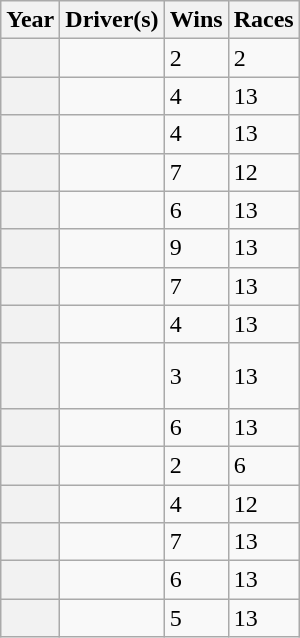<table class="wikitable">
<tr>
<th scope=col>Year</th>
<th scope=col>Driver(s)</th>
<th scope=col>Wins</th>
<th scope=col>Races</th>
</tr>
<tr>
<th></th>
<td></td>
<td>2</td>
<td>2</td>
</tr>
<tr>
<th></th>
<td></td>
<td>4</td>
<td>13</td>
</tr>
<tr>
<th></th>
<td></td>
<td>4</td>
<td>13</td>
</tr>
<tr>
<th></th>
<td></td>
<td>7</td>
<td>12</td>
</tr>
<tr>
<th></th>
<td></td>
<td>6</td>
<td>13</td>
</tr>
<tr>
<th></th>
<td></td>
<td>9</td>
<td>13</td>
</tr>
<tr>
<th></th>
<td></td>
<td>7</td>
<td>13</td>
</tr>
<tr>
<th></th>
<td></td>
<td>4</td>
<td>13</td>
</tr>
<tr>
<th></th>
<td><br><br></td>
<td>3</td>
<td>13</td>
</tr>
<tr>
<th></th>
<td></td>
<td>6</td>
<td>13</td>
</tr>
<tr>
<th></th>
<td><br></td>
<td>2</td>
<td>6</td>
</tr>
<tr>
<th></th>
<td></td>
<td>4</td>
<td>12</td>
</tr>
<tr>
<th></th>
<td></td>
<td>7</td>
<td>13</td>
</tr>
<tr>
<th></th>
<td></td>
<td>6</td>
<td>13</td>
</tr>
<tr>
<th></th>
<td></td>
<td>5</td>
<td>13</td>
</tr>
</table>
